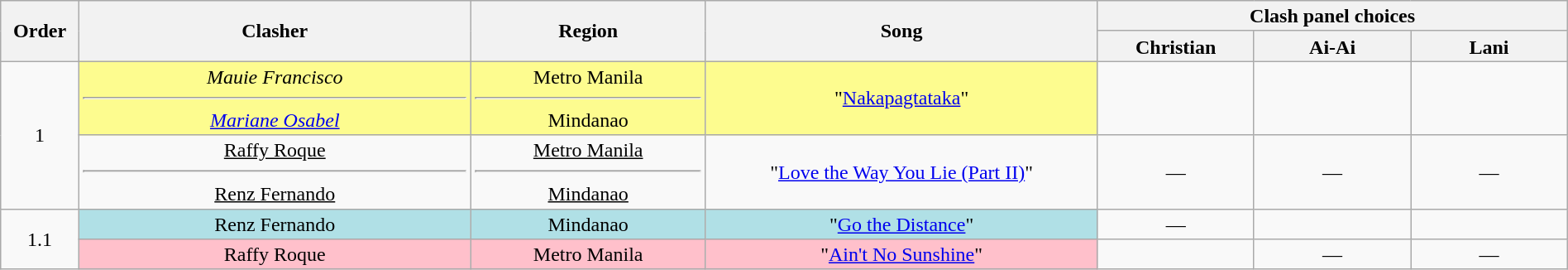<table class="wikitable" style="text-align:center; line-height:17px; width:100%;">
<tr>
<th rowspan="2" width="5%">Order</th>
<th rowspan="2" width="25%">Clasher</th>
<th rowspan="2">Region</th>
<th rowspan="2" width="25%">Song</th>
<th colspan="3" width="30%">Clash panel choices</th>
</tr>
<tr>
<th width="10%">Christian</th>
<th width="10%">Ai-Ai</th>
<th width="10%">Lani</th>
</tr>
<tr>
<td rowspan="2">1</td>
<td style="background:#fdfc8f;"><em>Mauie Francisco</em><hr><em><a href='#'>Mariane Osabel</a></em></td>
<td style="background:#fdfc8f;">Metro Manila<hr>Mindanao</td>
<td style="background:#fdfc8f;">"<a href='#'>Nakapagtataka</a>"</td>
<td><strong></strong></td>
<td><strong></strong></td>
<td><strong></strong></td>
</tr>
<tr>
<td><u>Raffy Roque</u><hr><u>Renz Fernando</u></td>
<td><u>Metro Manila</u><hr><u>Mindanao</u></td>
<td>"<a href='#'>Love the Way You Lie (Part II)</a>"</td>
<td>—</td>
<td>—</td>
<td>—</td>
</tr>
<tr>
<td rowspan="2">1.1</td>
<td style="background:#b0e0e6;">Renz Fernando</td>
<td style="background:#b0e0e6;">Mindanao</td>
<td style="background:#b0e0e6;">"<a href='#'>Go the Distance</a>"</td>
<td>—</td>
<td><strong></strong></td>
<td><strong></strong></td>
</tr>
<tr>
<td style="background:pink;">Raffy Roque</td>
<td style="background:pink;">Metro Manila</td>
<td style="background:pink;">"<a href='#'>Ain't No Sunshine</a>"</td>
<td><strong></strong></td>
<td>—</td>
<td>—</td>
</tr>
</table>
